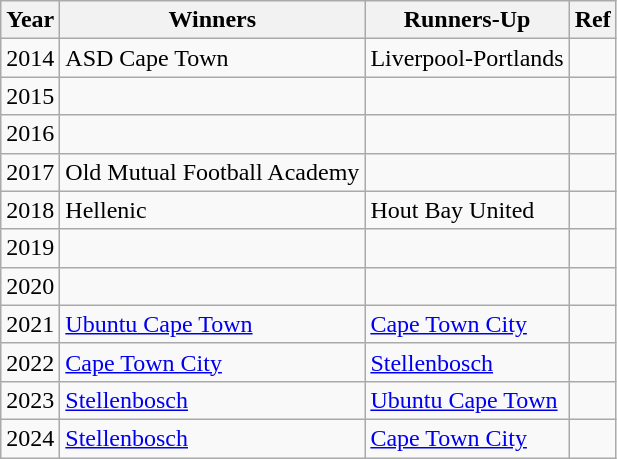<table class="wikitable">
<tr>
<th>Year</th>
<th>Winners</th>
<th>Runners-Up</th>
<th>Ref</th>
</tr>
<tr>
<td>2014</td>
<td>ASD Cape Town</td>
<td>Liverpool-Portlands</td>
<td></td>
</tr>
<tr>
<td>2015</td>
<td></td>
<td></td>
<td></td>
</tr>
<tr>
<td>2016</td>
<td></td>
<td></td>
<td></td>
</tr>
<tr>
<td>2017</td>
<td>Old Mutual Football Academy</td>
<td></td>
<td></td>
</tr>
<tr>
<td>2018</td>
<td>Hellenic</td>
<td>Hout Bay United</td>
<td></td>
</tr>
<tr>
<td>2019</td>
<td></td>
<td></td>
<td></td>
</tr>
<tr>
<td>2020</td>
<td></td>
<td></td>
<td></td>
</tr>
<tr>
<td>2021</td>
<td><a href='#'>Ubuntu Cape Town</a></td>
<td><a href='#'>Cape Town City</a></td>
<td></td>
</tr>
<tr>
<td>2022</td>
<td><a href='#'>Cape Town City</a></td>
<td><a href='#'>Stellenbosch</a></td>
<td></td>
</tr>
<tr>
<td>2023</td>
<td><a href='#'>Stellenbosch</a></td>
<td><a href='#'>Ubuntu Cape Town</a></td>
<td></td>
</tr>
<tr>
<td>2024</td>
<td><a href='#'>Stellenbosch</a></td>
<td><a href='#'>Cape Town City</a></td>
<td></td>
</tr>
</table>
